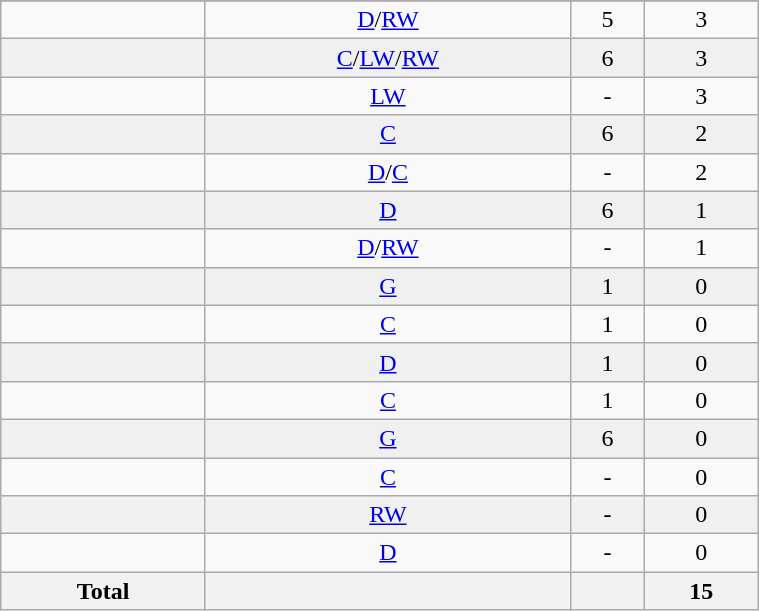<table class="wikitable sortable" width ="40%">
<tr align="center">
</tr>
<tr align="center" bgcolor="">
<td></td>
<td><a href='#'>D</a>/<a href='#'>RW</a></td>
<td>5</td>
<td>3</td>
</tr>
<tr align="center" bgcolor="f0f0f0">
<td></td>
<td><a href='#'>C</a>/<a href='#'>LW</a>/<a href='#'>RW</a></td>
<td>6</td>
<td>3</td>
</tr>
<tr align="center" bgcolor="">
<td></td>
<td><a href='#'>LW</a></td>
<td>-</td>
<td>3</td>
</tr>
<tr align="center" bgcolor="f0f0f0">
<td></td>
<td><a href='#'>C</a></td>
<td>6</td>
<td>2</td>
</tr>
<tr align="center" bgcolor="">
<td></td>
<td><a href='#'>D</a>/<a href='#'>C</a></td>
<td>-</td>
<td>2</td>
</tr>
<tr align="center" bgcolor="f0f0f0">
<td></td>
<td><a href='#'>D</a></td>
<td>6</td>
<td>1</td>
</tr>
<tr align="center" bgcolor="">
<td></td>
<td><a href='#'>D</a>/<a href='#'>RW</a></td>
<td>-</td>
<td>1</td>
</tr>
<tr align="center" bgcolor="f0f0f0">
<td></td>
<td><a href='#'>G</a></td>
<td>1</td>
<td>0</td>
</tr>
<tr align="center" bgcolor="">
<td></td>
<td><a href='#'>C</a></td>
<td>1</td>
<td>0</td>
</tr>
<tr align="center" bgcolor="f0f0f0">
<td></td>
<td><a href='#'>D</a></td>
<td>1</td>
<td>0</td>
</tr>
<tr align="center" bgcolor="">
<td></td>
<td><a href='#'>C</a></td>
<td>1</td>
<td>0</td>
</tr>
<tr align="center" bgcolor="f0f0f0">
<td></td>
<td><a href='#'>G</a></td>
<td>6</td>
<td>0</td>
</tr>
<tr align="center" bgcolor="">
<td></td>
<td><a href='#'>C</a></td>
<td>-</td>
<td>0</td>
</tr>
<tr align="center" bgcolor="f0f0f0">
<td></td>
<td><a href='#'>RW</a></td>
<td>-</td>
<td>0</td>
</tr>
<tr align="center" bgcolor="">
<td></td>
<td><a href='#'>D</a></td>
<td>-</td>
<td>0</td>
</tr>
<tr>
<th>Total</th>
<th></th>
<th></th>
<th>15</th>
</tr>
</table>
